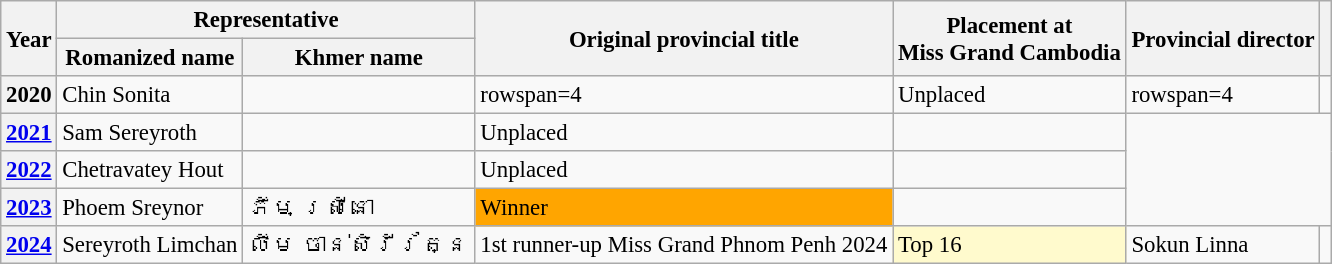<table class="wikitable defaultcenter col2left col3left col6left" style="font-size:95%;">
<tr>
<th rowspan=2>Year</th>
<th colspan=2>Representative</th>
<th rowspan=2>Original provincial title</th>
<th rowspan=2>Placement at<br>Miss Grand Cambodia</th>
<th rowspan=2>Provincial director</th>
<th rowspan=2></th>
</tr>
<tr>
<th>Romanized name</th>
<th>Khmer name</th>
</tr>
<tr>
<th>2020</th>
<td>Chin Sonita</td>
<td></td>
<td>rowspan=4 </td>
<td>Unplaced</td>
<td>rowspan=4 </td>
<td></td>
</tr>
<tr>
<th><a href='#'>2021</a></th>
<td>Sam Sereyroth</td>
<td></td>
<td>Unplaced</td>
<td></td>
</tr>
<tr>
<th><a href='#'>2022</a></th>
<td>Chetravatey Hout</td>
<td></td>
<td>Unplaced</td>
<td></td>
</tr>
<tr>
<th><a href='#'>2023</a></th>
<td>Phoem Sreynor</td>
<td>ភឹម ស្រីនោ</td>
<td bgcolor=orange>Winner</td>
<td></td>
</tr>
<tr>
<th><a href='#'>2024</a></th>
<td>Sereyroth Limchan</td>
<td>លឹម ចាន់សិរីរ័ត្ន</td>
<td>1st runner-up Miss Grand Phnom Penh 2024</td>
<td bgcolor=#FFFACD>Top 16</td>
<td>Sokun Linna</td>
<td></td>
</tr>
</table>
